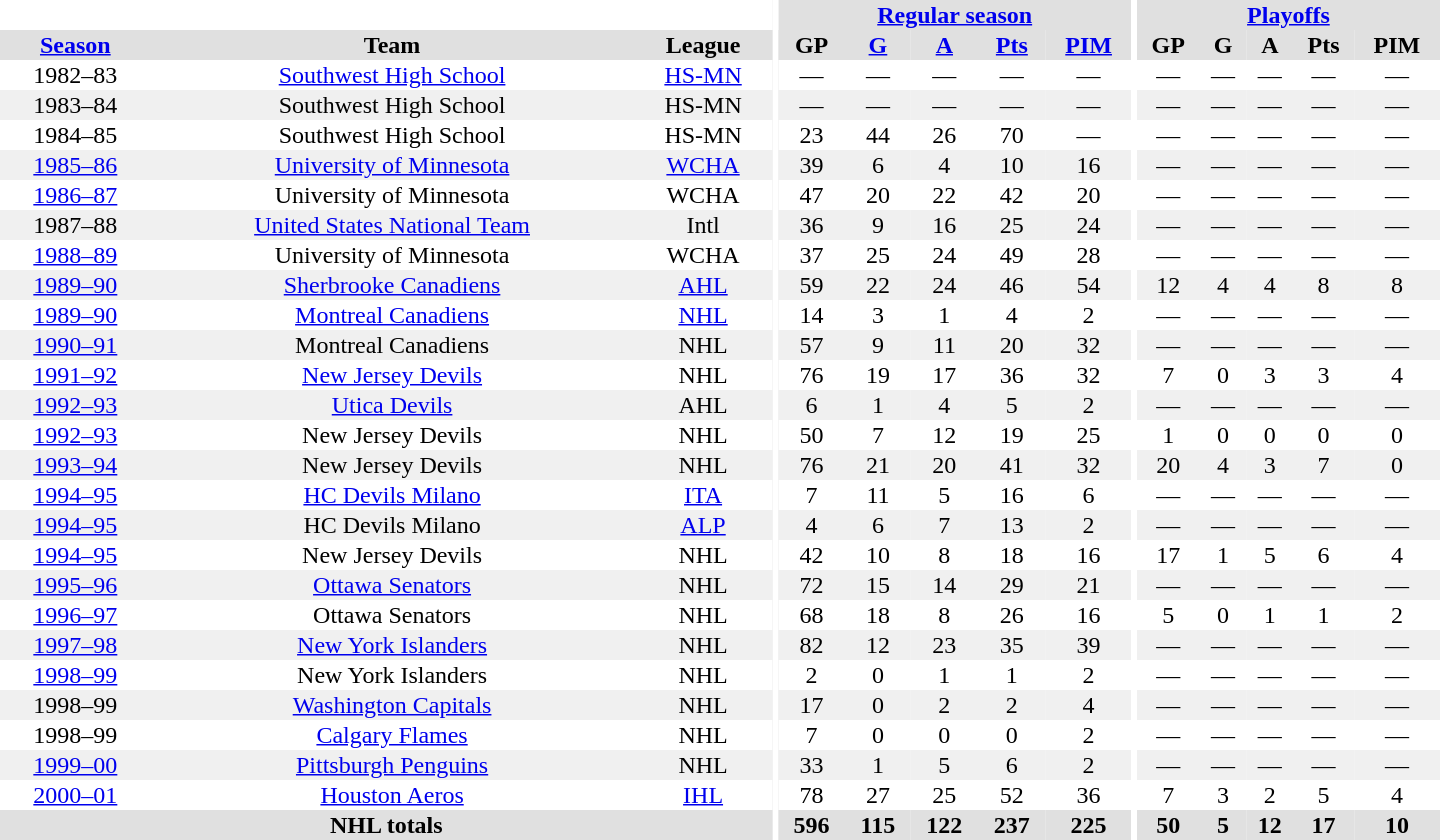<table border="0" cellpadding="1" cellspacing="0" style="text-align:center; width:60em">
<tr bgcolor="#e0e0e0">
<th colspan="3" bgcolor="#ffffff"></th>
<th rowspan="100" bgcolor="#ffffff"></th>
<th colspan="5"><a href='#'>Regular season</a></th>
<th rowspan="100" bgcolor="#ffffff"></th>
<th colspan="5"><a href='#'>Playoffs</a></th>
</tr>
<tr bgcolor="#e0e0e0">
<th><a href='#'>Season</a></th>
<th>Team</th>
<th>League</th>
<th>GP</th>
<th><a href='#'>G</a></th>
<th><a href='#'>A</a></th>
<th><a href='#'>Pts</a></th>
<th><a href='#'>PIM</a></th>
<th>GP</th>
<th>G</th>
<th>A</th>
<th>Pts</th>
<th>PIM</th>
</tr>
<tr>
<td>1982–83</td>
<td><a href='#'>Southwest High School</a></td>
<td><a href='#'>HS-MN</a></td>
<td>—</td>
<td>—</td>
<td>—</td>
<td>—</td>
<td>—</td>
<td>—</td>
<td>—</td>
<td>—</td>
<td>—</td>
<td>—</td>
</tr>
<tr bgcolor="#f0f0f0">
<td>1983–84</td>
<td>Southwest High School</td>
<td>HS-MN</td>
<td>—</td>
<td>—</td>
<td>—</td>
<td>—</td>
<td>—</td>
<td>—</td>
<td>—</td>
<td>—</td>
<td>—</td>
<td>—</td>
</tr>
<tr>
<td>1984–85</td>
<td>Southwest High School</td>
<td>HS-MN</td>
<td>23</td>
<td>44</td>
<td>26</td>
<td>70</td>
<td>—</td>
<td>—</td>
<td>—</td>
<td>—</td>
<td>—</td>
<td>—</td>
</tr>
<tr bgcolor="#f0f0f0">
<td><a href='#'>1985–86</a></td>
<td><a href='#'>University of Minnesota</a></td>
<td><a href='#'>WCHA</a></td>
<td>39</td>
<td>6</td>
<td>4</td>
<td>10</td>
<td>16</td>
<td>—</td>
<td>—</td>
<td>—</td>
<td>—</td>
<td>—</td>
</tr>
<tr>
<td><a href='#'>1986–87</a></td>
<td>University of Minnesota</td>
<td>WCHA</td>
<td>47</td>
<td>20</td>
<td>22</td>
<td>42</td>
<td>20</td>
<td>—</td>
<td>—</td>
<td>—</td>
<td>—</td>
<td>—</td>
</tr>
<tr bgcolor="#f0f0f0">
<td>1987–88</td>
<td><a href='#'>United States National Team</a></td>
<td>Intl</td>
<td>36</td>
<td>9</td>
<td>16</td>
<td>25</td>
<td>24</td>
<td>—</td>
<td>—</td>
<td>—</td>
<td>—</td>
<td>—</td>
</tr>
<tr>
<td><a href='#'>1988–89</a></td>
<td>University of Minnesota</td>
<td>WCHA</td>
<td>37</td>
<td>25</td>
<td>24</td>
<td>49</td>
<td>28</td>
<td>—</td>
<td>—</td>
<td>—</td>
<td>—</td>
<td>—</td>
</tr>
<tr bgcolor="#f0f0f0">
<td><a href='#'>1989–90</a></td>
<td><a href='#'>Sherbrooke Canadiens</a></td>
<td><a href='#'>AHL</a></td>
<td>59</td>
<td>22</td>
<td>24</td>
<td>46</td>
<td>54</td>
<td>12</td>
<td>4</td>
<td>4</td>
<td>8</td>
<td>8</td>
</tr>
<tr>
<td><a href='#'>1989–90</a></td>
<td><a href='#'>Montreal Canadiens</a></td>
<td><a href='#'>NHL</a></td>
<td>14</td>
<td>3</td>
<td>1</td>
<td>4</td>
<td>2</td>
<td>—</td>
<td>—</td>
<td>—</td>
<td>—</td>
<td>—</td>
</tr>
<tr bgcolor="#f0f0f0">
<td><a href='#'>1990–91</a></td>
<td>Montreal Canadiens</td>
<td>NHL</td>
<td>57</td>
<td>9</td>
<td>11</td>
<td>20</td>
<td>32</td>
<td>—</td>
<td>—</td>
<td>—</td>
<td>—</td>
<td>—</td>
</tr>
<tr>
<td><a href='#'>1991–92</a></td>
<td><a href='#'>New Jersey Devils</a></td>
<td>NHL</td>
<td>76</td>
<td>19</td>
<td>17</td>
<td>36</td>
<td>32</td>
<td>7</td>
<td>0</td>
<td>3</td>
<td>3</td>
<td>4</td>
</tr>
<tr bgcolor="#f0f0f0">
<td><a href='#'>1992–93</a></td>
<td><a href='#'>Utica Devils</a></td>
<td>AHL</td>
<td>6</td>
<td>1</td>
<td>4</td>
<td>5</td>
<td>2</td>
<td>—</td>
<td>—</td>
<td>—</td>
<td>—</td>
<td>—</td>
</tr>
<tr>
<td><a href='#'>1992–93</a></td>
<td>New Jersey Devils</td>
<td>NHL</td>
<td>50</td>
<td>7</td>
<td>12</td>
<td>19</td>
<td>25</td>
<td>1</td>
<td>0</td>
<td>0</td>
<td>0</td>
<td>0</td>
</tr>
<tr bgcolor="#f0f0f0">
<td><a href='#'>1993–94</a></td>
<td>New Jersey Devils</td>
<td>NHL</td>
<td>76</td>
<td>21</td>
<td>20</td>
<td>41</td>
<td>32</td>
<td>20</td>
<td>4</td>
<td>3</td>
<td>7</td>
<td>0</td>
</tr>
<tr>
<td><a href='#'>1994–95</a></td>
<td><a href='#'>HC Devils Milano</a></td>
<td><a href='#'>ITA</a></td>
<td>7</td>
<td>11</td>
<td>5</td>
<td>16</td>
<td>6</td>
<td>—</td>
<td>—</td>
<td>—</td>
<td>—</td>
<td>—</td>
</tr>
<tr bgcolor="#f0f0f0">
<td><a href='#'>1994–95</a></td>
<td>HC Devils Milano</td>
<td><a href='#'>ALP</a></td>
<td>4</td>
<td>6</td>
<td>7</td>
<td>13</td>
<td>2</td>
<td>—</td>
<td>—</td>
<td>—</td>
<td>—</td>
<td>—</td>
</tr>
<tr>
<td><a href='#'>1994–95</a></td>
<td>New Jersey Devils</td>
<td>NHL</td>
<td>42</td>
<td>10</td>
<td>8</td>
<td>18</td>
<td>16</td>
<td>17</td>
<td>1</td>
<td>5</td>
<td>6</td>
<td>4</td>
</tr>
<tr bgcolor="#f0f0f0">
<td><a href='#'>1995–96</a></td>
<td><a href='#'>Ottawa Senators</a></td>
<td>NHL</td>
<td>72</td>
<td>15</td>
<td>14</td>
<td>29</td>
<td>21</td>
<td>—</td>
<td>—</td>
<td>—</td>
<td>—</td>
<td>—</td>
</tr>
<tr>
<td><a href='#'>1996–97</a></td>
<td>Ottawa Senators</td>
<td>NHL</td>
<td>68</td>
<td>18</td>
<td>8</td>
<td>26</td>
<td>16</td>
<td>5</td>
<td>0</td>
<td>1</td>
<td>1</td>
<td>2</td>
</tr>
<tr bgcolor="#f0f0f0">
<td><a href='#'>1997–98</a></td>
<td><a href='#'>New York Islanders</a></td>
<td>NHL</td>
<td>82</td>
<td>12</td>
<td>23</td>
<td>35</td>
<td>39</td>
<td>—</td>
<td>—</td>
<td>—</td>
<td>—</td>
<td>—</td>
</tr>
<tr>
<td><a href='#'>1998–99</a></td>
<td>New York Islanders</td>
<td>NHL</td>
<td>2</td>
<td>0</td>
<td>1</td>
<td>1</td>
<td>2</td>
<td>—</td>
<td>—</td>
<td>—</td>
<td>—</td>
<td>—</td>
</tr>
<tr bgcolor="#f0f0f0">
<td>1998–99</td>
<td><a href='#'>Washington Capitals</a></td>
<td>NHL</td>
<td>17</td>
<td>0</td>
<td>2</td>
<td>2</td>
<td>4</td>
<td>—</td>
<td>—</td>
<td>—</td>
<td>—</td>
<td>—</td>
</tr>
<tr>
<td>1998–99</td>
<td><a href='#'>Calgary Flames</a></td>
<td>NHL</td>
<td>7</td>
<td>0</td>
<td>0</td>
<td>0</td>
<td>2</td>
<td>—</td>
<td>—</td>
<td>—</td>
<td>—</td>
<td>—</td>
</tr>
<tr bgcolor="#f0f0f0">
<td><a href='#'>1999–00</a></td>
<td><a href='#'>Pittsburgh Penguins</a></td>
<td>NHL</td>
<td>33</td>
<td>1</td>
<td>5</td>
<td>6</td>
<td>2</td>
<td>—</td>
<td>—</td>
<td>—</td>
<td>—</td>
<td>—</td>
</tr>
<tr>
<td><a href='#'>2000–01</a></td>
<td><a href='#'>Houston Aeros</a></td>
<td><a href='#'>IHL</a></td>
<td>78</td>
<td>27</td>
<td>25</td>
<td>52</td>
<td>36</td>
<td>7</td>
<td>3</td>
<td>2</td>
<td>5</td>
<td>4</td>
</tr>
<tr bgcolor="#e0e0e0">
<th colspan="3">NHL totals</th>
<th>596</th>
<th>115</th>
<th>122</th>
<th>237</th>
<th>225</th>
<th>50</th>
<th>5</th>
<th>12</th>
<th>17</th>
<th>10</th>
</tr>
</table>
